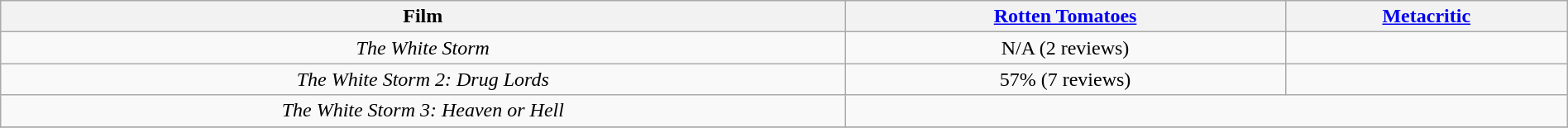<table class="wikitable" style="text-align:center" width=100%>
<tr>
<th>Film</th>
<th><a href='#'>Rotten Tomatoes</a></th>
<th><a href='#'>Metacritic</a></th>
</tr>
<tr>
<td><em>The White Storm</em></td>
<td>N/A (2 reviews)</td>
<td></td>
</tr>
<tr>
<td><em>The White Storm 2: Drug Lords</em></td>
<td>57% (7 reviews)</td>
<td></td>
</tr>
<tr>
<td><em>The White Storm 3: Heaven or Hell</em></td>
<td colspan="2"></td>
</tr>
<tr>
</tr>
</table>
